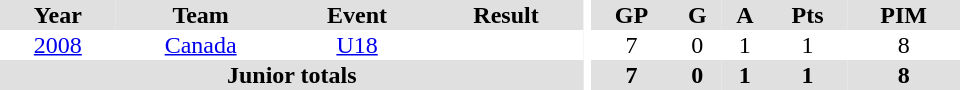<table border="0" cellpadding="1" cellspacing="0" ID="Table3" style="text-align:center; width:40em">
<tr ALIGN="center" bgcolor="#e0e0e0">
<th>Year</th>
<th>Team</th>
<th>Event</th>
<th>Result</th>
<th rowspan="99" bgcolor="#ffffff"></th>
<th>GP</th>
<th>G</th>
<th>A</th>
<th>Pts</th>
<th>PIM</th>
</tr>
<tr>
<td><a href='#'>2008</a></td>
<td><a href='#'>Canada</a></td>
<td><a href='#'>U18</a></td>
<td></td>
<td>7</td>
<td>0</td>
<td>1</td>
<td>1</td>
<td>8</td>
</tr>
<tr bgcolor="#e0e0e0">
<th colspan="4">Junior totals</th>
<th>7</th>
<th>0</th>
<th>1</th>
<th>1</th>
<th>8</th>
</tr>
</table>
